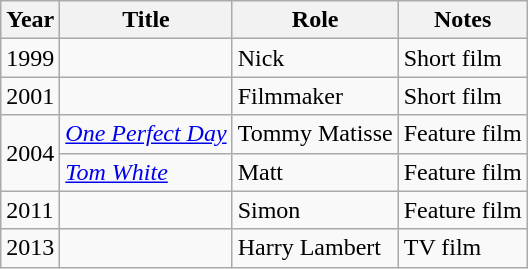<table class="wikitable sortable">
<tr>
<th>Year</th>
<th>Title</th>
<th>Role</th>
<th class="unsortable">Notes</th>
</tr>
<tr>
<td>1999</td>
<td><em></em></td>
<td>Nick</td>
<td>Short film</td>
</tr>
<tr>
<td>2001</td>
<td><em></em></td>
<td>Filmmaker</td>
<td>Short film</td>
</tr>
<tr>
<td rowspan="2">2004</td>
<td><em><a href='#'>One Perfect Day</a></em></td>
<td>Tommy Matisse</td>
<td>Feature film</td>
</tr>
<tr>
<td><em><a href='#'>Tom White</a></em></td>
<td>Matt</td>
<td>Feature film</td>
</tr>
<tr>
<td>2011</td>
<td><em></em></td>
<td>Simon</td>
<td>Feature film</td>
</tr>
<tr>
<td>2013</td>
<td><em></em></td>
<td>Harry Lambert</td>
<td>TV film</td>
</tr>
</table>
